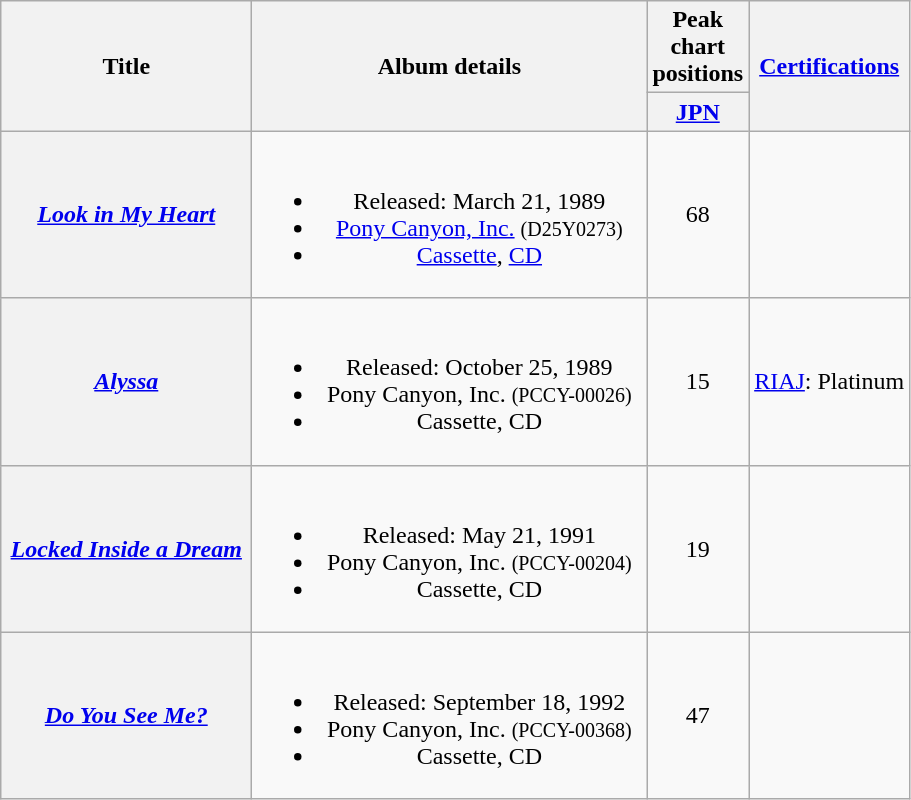<table class="wikitable plainrowheaders" style="text-align:center;" border="1">
<tr>
<th scope="col" rowspan="2" style="width:10em;">Title</th>
<th scope="col" rowspan="2" style="width:16em;">Album details</th>
<th scope="col" colspan="1">Peak chart positions</th>
<th scope="col" rowspan="2"><a href='#'>Certifications</a></th>
</tr>
<tr>
<th style="width:30px;"><a href='#'>JPN</a><br></th>
</tr>
<tr>
<th scope="row"><em><a href='#'>Look in My Heart</a></em></th>
<td><br><ul><li>Released: March 21, 1989</li><li><a href='#'>Pony Canyon, Inc.</a> <small>(D25Y0273)</small></li><li><a href='#'>Cassette</a>, <a href='#'>CD</a></li></ul></td>
<td>68</td>
<td></td>
</tr>
<tr>
<th scope="row"><em><a href='#'>Alyssa</a></em></th>
<td><br><ul><li>Released: October 25, 1989</li><li>Pony Canyon, Inc. <small>(PCCY-00026)</small></li><li>Cassette, CD</li></ul></td>
<td>15</td>
<td><a href='#'>RIAJ</a>: Platinum</td>
</tr>
<tr>
<th scope="row"><em><a href='#'>Locked Inside a Dream</a></em></th>
<td><br><ul><li>Released: May 21, 1991</li><li>Pony Canyon, Inc. <small>(PCCY-00204)</small></li><li>Cassette, CD</li></ul></td>
<td>19</td>
<td></td>
</tr>
<tr>
<th scope="row"><em><a href='#'>Do You See Me?</a></em></th>
<td><br><ul><li>Released: September 18, 1992</li><li>Pony Canyon, Inc. <small>(PCCY-00368)</small></li><li>Cassette, CD</li></ul></td>
<td>47</td>
<td></td>
</tr>
</table>
